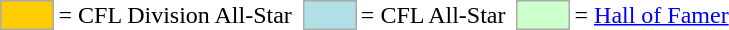<table>
<tr>
<td style="background-color:#FFCC00; border:1px solid #aaaaaa; width:2em;"></td>
<td>= CFL Division All-Star</td>
<td></td>
<td style="background-color:#B0E0E6; border:1px solid #aaaaaa; width:2em;"></td>
<td>= CFL All-Star</td>
<td></td>
<td style="background-color:#CCFFCC; border:1px solid #aaaaaa; width:2em;"></td>
<td>= <a href='#'>Hall of Famer</a></td>
</tr>
</table>
